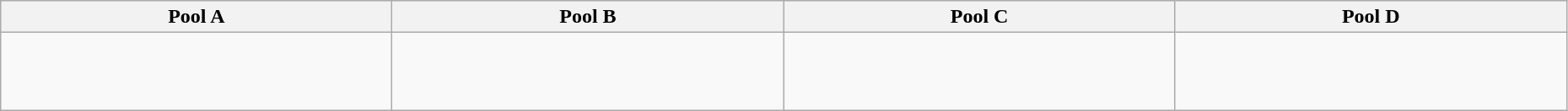<table class="wikitable" width=98%>
<tr>
<th width=25%>Pool A</th>
<th width=25%>Pool B</th>
<th width=25%>Pool C</th>
<th width=25%>Pool D</th>
</tr>
<tr>
<td><br> <br><br> </td>
<td><br> <br><br></td>
<td><br> <br> <br> </td>
<td><br><br> <br> </td>
</tr>
</table>
